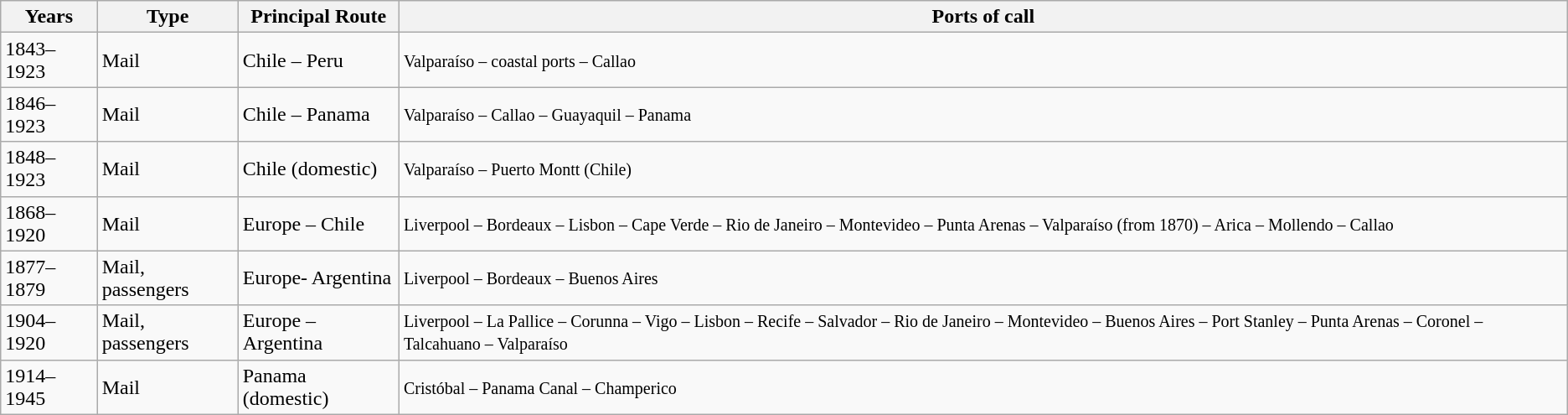<table class="wikitable">
<tr>
<th>Years</th>
<th>Type</th>
<th>Principal Route</th>
<th>Ports of call</th>
</tr>
<tr>
<td>1843–1923</td>
<td>Mail</td>
<td>Chile – Peru</td>
<td><small>Valparaíso – coastal ports – Callao</small></td>
</tr>
<tr>
<td>1846–1923</td>
<td>Mail</td>
<td>Chile – Panama</td>
<td><small>Valparaíso – Callao – Guayaquil – Panama</small></td>
</tr>
<tr>
<td>1848–1923</td>
<td>Mail</td>
<td>Chile (domestic)</td>
<td><small>Valparaíso – Puerto Montt (Chile)</small></td>
</tr>
<tr>
<td>1868–1920</td>
<td>Mail</td>
<td>Europe – Chile</td>
<td><small> Liverpool – Bordeaux – Lisbon – Cape Verde – Rio de Janeiro – Montevideo – Punta Arenas – Valparaíso (from 1870) – Arica – Mollendo – Callao</small></td>
</tr>
<tr>
<td>1877–1879</td>
<td>Mail, passengers</td>
<td>Europe- Argentina</td>
<td><small>Liverpool – Bordeaux – Buenos Aires</small></td>
</tr>
<tr>
<td>1904–1920</td>
<td>Mail, passengers</td>
<td>Europe – Argentina</td>
<td><small>Liverpool – La Pallice – Corunna – Vigo – Lisbon – Recife – Salvador – Rio de Janeiro – Montevideo – Buenos Aires – Port Stanley – Punta Arenas – Coronel – Talcahuano – Valparaíso</small></td>
</tr>
<tr>
<td>1914–1945</td>
<td>Mail</td>
<td>Panama (domestic)</td>
<td><small>Cristóbal – Panama Canal – Champerico</small></td>
</tr>
</table>
